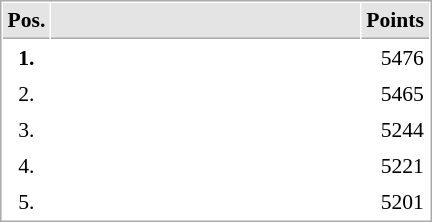<table cellspacing="1" cellpadding="3" style="border:1px solid #AAAAAA;font-size:90%">
<tr bgcolor="#E4E4E4">
<th style="border-bottom:1px solid #AAAAAA" width=10>Pos.</th>
<th style="border-bottom:1px solid #AAAAAA" width=200></th>
<th style="border-bottom:1px solid #AAAAAA" width=20>Points</th>
</tr>
<tr>
<td align="center"><strong>1.</strong></td>
<td><strong></strong></td>
<td align="right">5476</td>
</tr>
<tr>
<td align="center">2.</td>
<td></td>
<td align="right">5465</td>
</tr>
<tr>
<td align="center">3.</td>
<td></td>
<td align="right">5244</td>
</tr>
<tr>
<td align="center">4.</td>
<td></td>
<td align="right">5221</td>
</tr>
<tr>
<td align="center">5.</td>
<td></td>
<td align="right">5201</td>
</tr>
</table>
